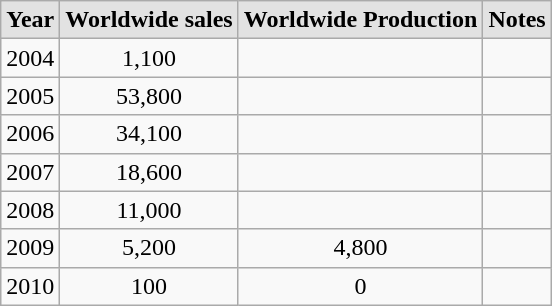<table class="wikitable" style=";">
<tr align="center">
<td style="background:#e2e2e2;"><strong>Year</strong></td>
<td style="background:#e2e2e2;"><strong>Worldwide sales</strong></td>
<td style="background:#e2e2e2;"><strong>Worldwide Production</strong></td>
<td style="background:#e2e2e2;"><strong>Notes</strong></td>
</tr>
<tr>
<td>2004</td>
<td align="center">1,100</td>
<td></td>
<td></td>
</tr>
<tr>
<td>2005</td>
<td align="center">53,800</td>
<td></td>
<td></td>
</tr>
<tr>
<td>2006</td>
<td align="center">34,100</td>
<td></td>
<td></td>
</tr>
<tr>
<td>2007</td>
<td align="center">18,600</td>
<td></td>
<td></td>
</tr>
<tr>
<td>2008</td>
<td align="center">11,000</td>
<td></td>
<td></td>
</tr>
<tr>
<td>2009</td>
<td align="center">5,200</td>
<td align="center">4,800</td>
<td></td>
</tr>
<tr>
<td>2010</td>
<td align="center">100</td>
<td align="center">0</td>
<td></td>
</tr>
</table>
